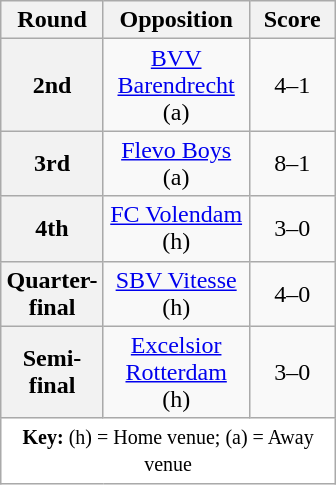<table class="wikitable plainrowheaders" style="text-align:center;margin-left:1em;float:right">
<tr>
<th width="25">Round</th>
<th width="90">Opposition</th>
<th width="50">Score</th>
</tr>
<tr>
<th scope=row style="text-align:center">2nd</th>
<td><a href='#'>BVV Barendrecht</a> (a)</td>
<td>4–1</td>
</tr>
<tr>
<th scope=row style="text-align:center">3rd</th>
<td><a href='#'>Flevo Boys</a> (a)</td>
<td>8–1</td>
</tr>
<tr>
<th scope=row style="text-align:center">4th</th>
<td><a href='#'>FC Volendam</a> (h)</td>
<td>3–0</td>
</tr>
<tr>
<th scope=row style="text-align:center">Quarter-final</th>
<td><a href='#'>SBV Vitesse</a> (h)</td>
<td>4–0</td>
</tr>
<tr>
<th scope=row style="text-align:center">Semi-final</th>
<td><a href='#'>Excelsior Rotterdam</a> (h)</td>
<td>3–0</td>
</tr>
<tr>
<td colspan="3" style="background-color:white;"><small><strong>Key:</strong> (h) = Home venue; (a) = Away venue</small></td>
</tr>
</table>
